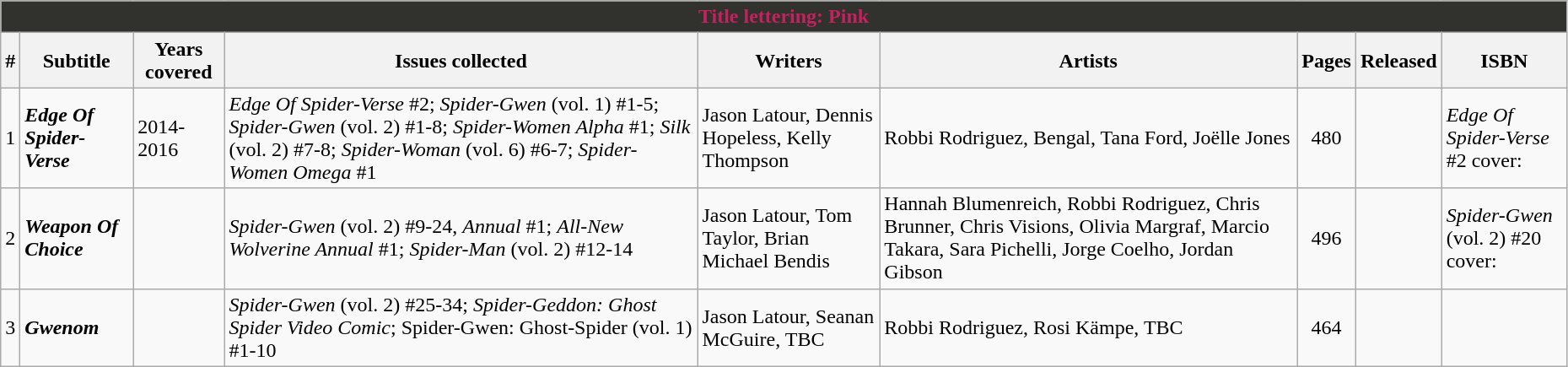<table class="wikitable sortable" width=98%>
<tr>
<th colspan=9 style="background-color: #31312D; color: #C2225E;">Title lettering: Pink</th>
</tr>
<tr>
<th class="unsortable">#</th>
<th class="unsortable">Subtitle</th>
<th>Years covered</th>
<th class="unsortable">Issues collected</th>
<th class="unsortable">Writers</th>
<th class="unsortable">Artists</th>
<th class="unsortable">Pages</th>
<th>Released</th>
<th class="unsortable">ISBN</th>
</tr>
<tr>
<td>1</td>
<td><strong><em>Edge Of Spider-Verse</em></strong></td>
<td>2014-2016</td>
<td><em>Edge Of Spider-Verse</em> #2; <em>Spider-Gwen</em> (vol. 1) #1-5; <em>Spider-Gwen</em> (vol. 2) #1-8; <em>Spider-Women Alpha</em> #1; <em>Silk</em> (vol. 2) #7-8; <em>Spider-Woman</em> (vol. 6) #6-7; <em>Spider-Women Omega</em> #1</td>
<td>Jason Latour, Dennis Hopeless, Kelly Thompson</td>
<td>Robbi Rodriguez, Bengal, Tana Ford, Joëlle Jones</td>
<td style="text-align: center;">480</td>
<td></td>
<td><em>Edge Of Spider-Verse</em> #2 cover: </td>
</tr>
<tr>
<td>2</td>
<td><strong><em>Weapon Of Choice</em></strong></td>
<td></td>
<td><em>Spider-Gwen</em> (vol. 2) #9-24, <em>Annual</em> #1; <em>All-New Wolverine Annual</em> #1; <em>Spider-Man</em> (vol. 2) #12-14</td>
<td>Jason Latour, Tom Taylor, Brian Michael Bendis</td>
<td>Hannah Blumenreich, Robbi Rodriguez, Chris Brunner, Chris Visions, Olivia Margraf, Marcio Takara, Sara Pichelli, Jorge Coelho, Jordan Gibson</td>
<td style="text-align: center;">496</td>
<td></td>
<td><em>Spider-Gwen</em> (vol. 2) #20 cover: </td>
</tr>
<tr>
<td>3</td>
<td><strong><em>Gwenom</em></strong></td>
<td></td>
<td><em>Spider-Gwen</em> (vol. 2) #25-34; <em>Spider-Geddon: Ghost Spider Video Comic</em>; Spider-Gwen: Ghost-Spider (vol. 1) #1-10</td>
<td>Jason Latour, Seanan McGuire, TBC</td>
<td>Robbi Rodriguez, Rosi Kämpe, TBC</td>
<td style="text-align: center;">464</td>
<td></td>
<td></td>
</tr>
</table>
